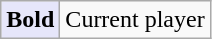<table class=wikitable>
<tr>
<td bgcolor=E6E6FA><strong>Bold</strong></td>
<td>Current player</td>
</tr>
</table>
